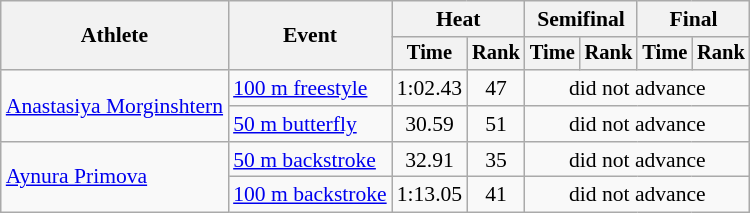<table class="wikitable" style="text-align:center; font-size:90%">
<tr>
<th rowspan="2">Athlete</th>
<th rowspan="2">Event</th>
<th colspan="2">Heat</th>
<th colspan="2">Semifinal</th>
<th colspan="2">Final</th>
</tr>
<tr style="font-size:95%">
<th>Time</th>
<th>Rank</th>
<th>Time</th>
<th>Rank</th>
<th>Time</th>
<th>Rank</th>
</tr>
<tr>
<td align=left rowspan=2><a href='#'>Anastasiya Morginshtern</a></td>
<td align=left><a href='#'>100 m freestyle</a></td>
<td>1:02.43</td>
<td>47</td>
<td colspan=4>did not advance</td>
</tr>
<tr>
<td align=left><a href='#'>50 m butterfly</a></td>
<td>30.59</td>
<td>51</td>
<td colspan=4>did not advance</td>
</tr>
<tr>
<td rowspan=2 align=left><a href='#'>Aynura Primova</a></td>
<td align=left><a href='#'>50 m backstroke</a></td>
<td>32.91</td>
<td>35</td>
<td colspan=4>did not advance</td>
</tr>
<tr>
<td align=left><a href='#'>100 m backstroke</a></td>
<td>1:13.05</td>
<td>41</td>
<td colspan=4>did not advance</td>
</tr>
</table>
